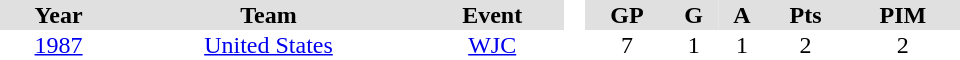<table border="0" cellpadding="1" cellspacing="0" style="text-align:center; width:40em">
<tr ALIGN="center" bgcolor="#e0e0e0">
<th>Year</th>
<th>Team</th>
<th>Event</th>
<th rowspan="99" bgcolor="#ffffff"> </th>
<th>GP</th>
<th>G</th>
<th>A</th>
<th>Pts</th>
<th>PIM</th>
</tr>
<tr>
<td><a href='#'>1987</a></td>
<td><a href='#'>United States</a></td>
<td><a href='#'>WJC</a></td>
<td>7</td>
<td>1</td>
<td>1</td>
<td>2</td>
<td>2</td>
</tr>
</table>
